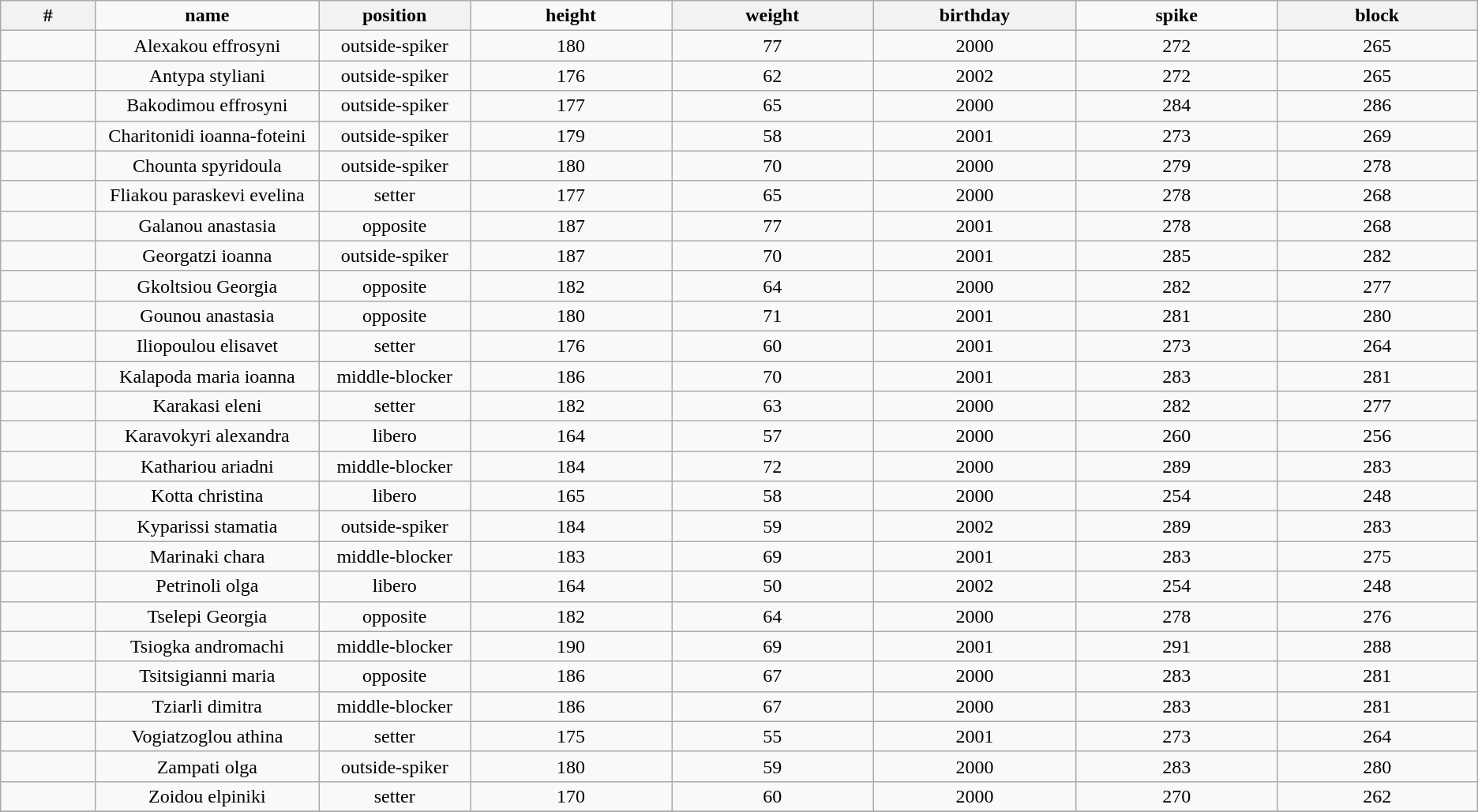<table Class="wikitable sortable" style="text-align:center;">
<tr>
<th Style="width:5em">#</th>
<td style="width:12em"><strong>name</strong></td>
<th Style="width:8em"><strong>position</strong></th>
<td style="width:11em"><strong>height</strong></td>
<th Style="width:11em"><strong>weight</strong></th>
<th Style="width:11em"><strong>birthday</strong></th>
<td style="width:11em"><strong>spike</strong></td>
<th Style="width:11em"><strong>block</strong></th>
</tr>
<tr>
<td></td>
<td>Alexakou effrosyni</td>
<td>outside-spiker</td>
<td>180</td>
<td>77</td>
<td>2000</td>
<td>272</td>
<td>265</td>
</tr>
<tr>
<td></td>
<td>Antypa styliani</td>
<td>outside-spiker</td>
<td>176</td>
<td>62</td>
<td>2002</td>
<td>272</td>
<td>265</td>
</tr>
<tr>
<td></td>
<td>Bakodimou effrosyni</td>
<td>outside-spiker</td>
<td>177</td>
<td>65</td>
<td>2000</td>
<td>284</td>
<td>286</td>
</tr>
<tr>
<td></td>
<td>Charitonidi ioanna-foteini</td>
<td>outside-spiker</td>
<td>179</td>
<td>58</td>
<td>2001</td>
<td>273</td>
<td>269</td>
</tr>
<tr>
<td></td>
<td>Chounta spyridoula</td>
<td>outside-spiker</td>
<td>180</td>
<td>70</td>
<td>2000</td>
<td>279</td>
<td>278</td>
</tr>
<tr>
<td></td>
<td>Fliakou paraskevi evelina</td>
<td>setter</td>
<td>177</td>
<td>65</td>
<td>2000</td>
<td>278</td>
<td>268</td>
</tr>
<tr>
<td></td>
<td>Galanou anastasia</td>
<td>opposite</td>
<td>187</td>
<td>77</td>
<td>2001</td>
<td>278</td>
<td>268</td>
</tr>
<tr>
<td></td>
<td>Georgatzi ioanna</td>
<td>outside-spiker</td>
<td>187</td>
<td>70</td>
<td>2001</td>
<td>285</td>
<td>282</td>
</tr>
<tr>
<td></td>
<td>Gkoltsiou Georgia</td>
<td>opposite</td>
<td>182</td>
<td>64</td>
<td>2000</td>
<td>282</td>
<td>277</td>
</tr>
<tr>
<td></td>
<td>Gounou anastasia</td>
<td>opposite</td>
<td>180</td>
<td>71</td>
<td>2001</td>
<td>281</td>
<td>280</td>
</tr>
<tr>
<td></td>
<td>Iliopoulou elisavet</td>
<td>setter</td>
<td>176</td>
<td>60</td>
<td>2001</td>
<td>273</td>
<td>264</td>
</tr>
<tr>
<td></td>
<td>Kalapoda maria ioanna</td>
<td>middle-blocker</td>
<td>186</td>
<td>70</td>
<td>2001</td>
<td>283</td>
<td>281</td>
</tr>
<tr>
<td></td>
<td>Karakasi eleni</td>
<td>setter</td>
<td>182</td>
<td>63</td>
<td>2000</td>
<td>282</td>
<td>277</td>
</tr>
<tr>
<td></td>
<td>Karavokyri alexandra</td>
<td>libero</td>
<td>164</td>
<td>57</td>
<td>2000</td>
<td>260</td>
<td>256</td>
</tr>
<tr>
<td></td>
<td>Kathariou ariadni</td>
<td>middle-blocker</td>
<td>184</td>
<td>72</td>
<td>2000</td>
<td>289</td>
<td>283</td>
</tr>
<tr>
<td></td>
<td>Kotta christina</td>
<td>libero</td>
<td>165</td>
<td>58</td>
<td>2000</td>
<td>254</td>
<td>248</td>
</tr>
<tr>
<td></td>
<td>Kyparissi stamatia</td>
<td>outside-spiker</td>
<td>184</td>
<td>59</td>
<td>2002</td>
<td>289</td>
<td>283</td>
</tr>
<tr>
<td></td>
<td>Marinaki chara</td>
<td>middle-blocker</td>
<td>183</td>
<td>69</td>
<td>2001</td>
<td>283</td>
<td>275</td>
</tr>
<tr>
<td></td>
<td>Petrinoli olga</td>
<td>libero</td>
<td>164</td>
<td>50</td>
<td>2002</td>
<td>254</td>
<td>248</td>
</tr>
<tr>
<td></td>
<td>Tselepi Georgia</td>
<td>opposite</td>
<td>182</td>
<td>64</td>
<td>2000</td>
<td>278</td>
<td>276</td>
</tr>
<tr>
<td></td>
<td>Tsiogka andromachi</td>
<td>middle-blocker</td>
<td>190</td>
<td>69</td>
<td>2001</td>
<td>291</td>
<td>288</td>
</tr>
<tr>
<td></td>
<td>Tsitsigianni maria</td>
<td>opposite</td>
<td>186</td>
<td>67</td>
<td>2000</td>
<td>283</td>
<td>281</td>
</tr>
<tr>
<td></td>
<td>Tziarli dimitra</td>
<td>middle-blocker</td>
<td>186</td>
<td>67</td>
<td>2000</td>
<td>283</td>
<td>281</td>
</tr>
<tr>
<td></td>
<td>Vogiatzoglou athina</td>
<td>setter</td>
<td>175</td>
<td>55</td>
<td>2001</td>
<td>273</td>
<td>264</td>
</tr>
<tr>
<td></td>
<td>Zampati olga</td>
<td>outside-spiker</td>
<td>180</td>
<td>59</td>
<td>2000</td>
<td>283</td>
<td>280</td>
</tr>
<tr>
<td></td>
<td>Zoidou elpiniki</td>
<td>setter</td>
<td>170</td>
<td>60</td>
<td>2000</td>
<td>270</td>
<td>262</td>
</tr>
<tr>
</tr>
</table>
